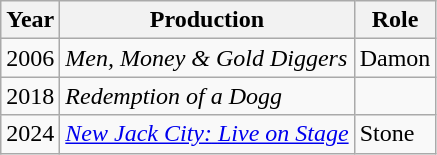<table class="wikitable">
<tr>
<th>Year</th>
<th>Production</th>
<th>Role</th>
</tr>
<tr>
<td>2006</td>
<td><em>Men, Money & Gold Diggers</em></td>
<td>Damon</td>
</tr>
<tr>
<td>2018</td>
<td><em>Redemption of a Dogg</em></td>
<td></td>
</tr>
<tr>
<td>2024</td>
<td><a href='#'><em>New Jack City:</em> <em>Live on Stage</em></a></td>
<td>Stone</td>
</tr>
</table>
